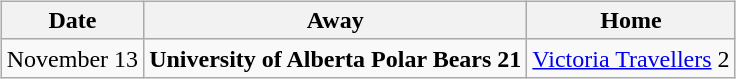<table cellspacing="10">
<tr>
<td valign="top"><br><table class="wikitable">
<tr>
<th>Date</th>
<th>Away</th>
<th>Home</th>
</tr>
<tr>
<td>November 13</td>
<td><strong>University of Alberta Polar Bears 21</strong></td>
<td><a href='#'>Victoria Travellers</a> 2</td>
</tr>
</table>
</td>
</tr>
</table>
